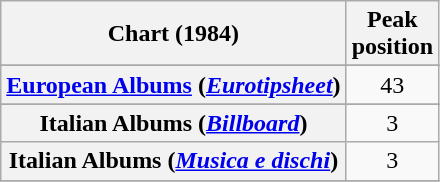<table class="wikitable sortable plainrowheaders" style="text-align:center">
<tr>
<th scope="col">Chart (1984)</th>
<th scope="col">Peak<br>position</th>
</tr>
<tr>
</tr>
<tr>
<th scope="row"><a href='#'>European Albums</a> (<em><a href='#'>Eurotipsheet</a></em>)</th>
<td>43</td>
</tr>
<tr>
</tr>
<tr>
<th scope="row">Italian Albums (<em><a href='#'>Billboard</a></em>)</th>
<td>3</td>
</tr>
<tr>
<th scope="row">Italian Albums (<em><a href='#'>Musica e dischi</a></em>)</th>
<td>3</td>
</tr>
<tr>
</tr>
</table>
